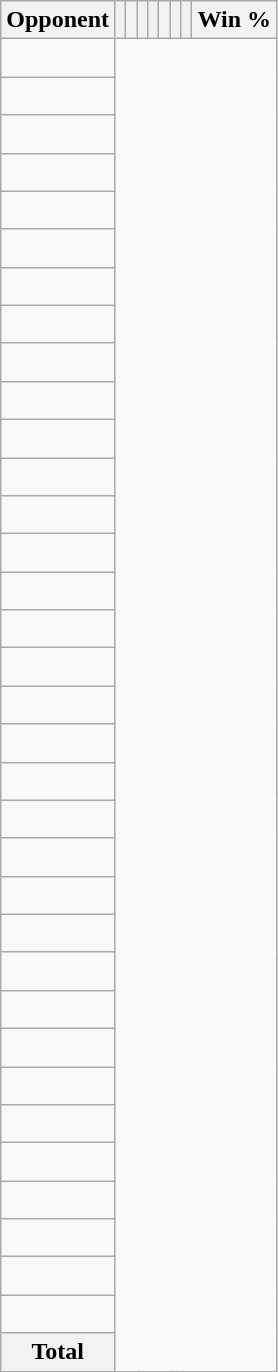<table class="wikitable sortable collapsible collapsed" style="text-align: center;">
<tr>
<th>Opponent</th>
<th></th>
<th></th>
<th></th>
<th></th>
<th></th>
<th></th>
<th></th>
<th>Win %</th>
</tr>
<tr>
<td align="left"><br></td>
</tr>
<tr>
<td align="left"><br></td>
</tr>
<tr>
<td align="left"><br></td>
</tr>
<tr>
<td align="left"><br></td>
</tr>
<tr>
<td align="left"><br></td>
</tr>
<tr>
<td align="left"><br></td>
</tr>
<tr>
<td align="left"><br></td>
</tr>
<tr>
<td align="left"><br></td>
</tr>
<tr>
<td align="left"><br></td>
</tr>
<tr>
<td align="left"><br></td>
</tr>
<tr>
<td align="left"><br></td>
</tr>
<tr>
<td align="left"><br></td>
</tr>
<tr>
<td align="left"><br></td>
</tr>
<tr>
<td align="left"><br></td>
</tr>
<tr>
<td align="left"><br></td>
</tr>
<tr>
<td align="left"><br></td>
</tr>
<tr>
<td align="left"><br></td>
</tr>
<tr>
<td align="left"><br></td>
</tr>
<tr>
<td align="left"><br></td>
</tr>
<tr>
<td align="left"><br></td>
</tr>
<tr>
<td align="left"><br></td>
</tr>
<tr>
<td align="left"><br></td>
</tr>
<tr>
<td align="left"><br></td>
</tr>
<tr>
<td align="left"><br></td>
</tr>
<tr>
<td align="left"><br></td>
</tr>
<tr>
<td align="left"><br></td>
</tr>
<tr>
<td align="left"><br></td>
</tr>
<tr>
<td align="left"><br></td>
</tr>
<tr>
<td align="left"><br></td>
</tr>
<tr>
<td align="left"><br></td>
</tr>
<tr>
<td align="left"><br></td>
</tr>
<tr>
<td align="left"><br></td>
</tr>
<tr>
<td align="left"><br></td>
</tr>
<tr>
<td align="left"><br></td>
</tr>
<tr class="sortbottom">
<th>Total<br></th>
</tr>
</table>
